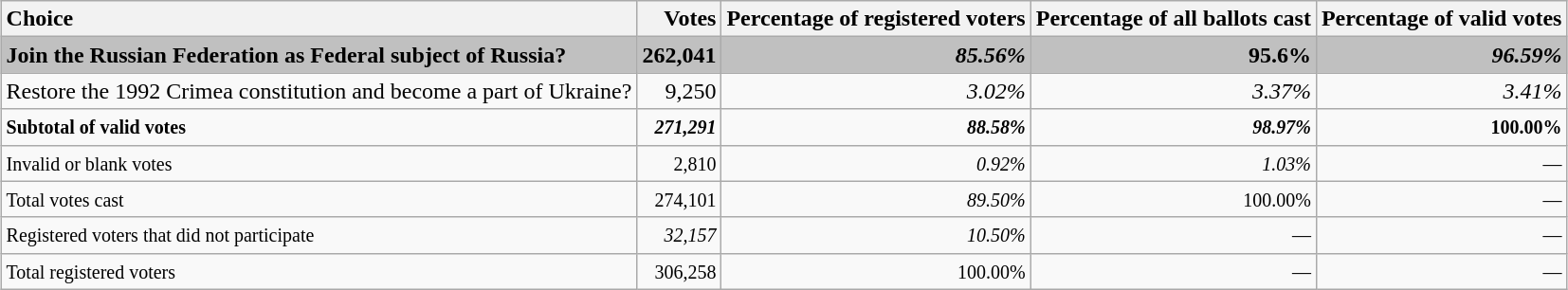<table class="wikitable" style="margin: 1em auto;">
<tr>
<th style="text-align: left">Choice</th>
<th style="text-align: right">Votes</th>
<th>Percentage of registered voters</th>
<th>Percentage of all ballots cast</th>
<th>Percentage of valid votes</th>
</tr>
<tr style="background: silver">
<td> <strong>Join the Russian Federation as Federal subject of Russia?</strong></td>
<td style="text-align: right"><strong>262,041</strong></td>
<td style="text-align: right"><strong><em>85.56%</em></strong></td>
<td style="text-align: right"><strong>95.6%</strong></td>
<td style="text-align: right"><strong><em>96.59%</em></strong></td>
</tr>
<tr>
<td> Restore the 1992 Crimea constitution and become a part of Ukraine?</td>
<td style="text-align: right">9,250</td>
<td style="text-align: right"><em>3.02%</em></td>
<td style="text-align: right"><em>3.37%</em></td>
<td style="text-align: right"><em>3.41%</em></td>
</tr>
<tr>
<td style="text-align: left"><small><strong>Subtotal of valid votes</strong></small></td>
<td style="text-align: right"><small><strong><em>271,291</em></strong></small></td>
<td style="text-align: right"><small><strong><em>88.58%</em></strong></small></td>
<td style="text-align: right"><small><strong><em>98.97%</em></strong></small></td>
<td style="text-align: right"><small><strong>100.00%</strong></small></td>
</tr>
<tr>
<td> <small>Invalid or blank votes</small></td>
<td style="text-align: right"><small>2,810</small></td>
<td style="text-align: right"><small><em>0.92%</em></small></td>
<td style="text-align: right"><small><em>1.03%</em></small></td>
<td style="text-align: right"><small>—</small></td>
</tr>
<tr>
<td style="text-align: left"><small>Total votes cast</small></td>
<td style="text-align: right"><small>274,101</small></td>
<td style="text-align: right"><small><em>89.50%</em></small></td>
<td style="text-align: right"><small>100.00%</small></td>
<td style="text-align: right"><small>—</small></td>
</tr>
<tr>
<td style="text-align: left"><small>Registered voters that did not participate</small></td>
<td style="text-align: right"><small><em>32,157</em></small></td>
<td style="text-align: right"><small><em>10.50%</em></small></td>
<td style="text-align: right"><small>—</small></td>
<td style="text-align: right"><small>—</small></td>
</tr>
<tr>
<td style="text-align: left"><small>Total registered voters</small></td>
<td style="text-align: right"><small>306,258</small></td>
<td style="text-align: right"><small>100.00%</small></td>
<td style="text-align: right"><small>—</small></td>
<td style="text-align: right"><small>—</small></td>
</tr>
</table>
